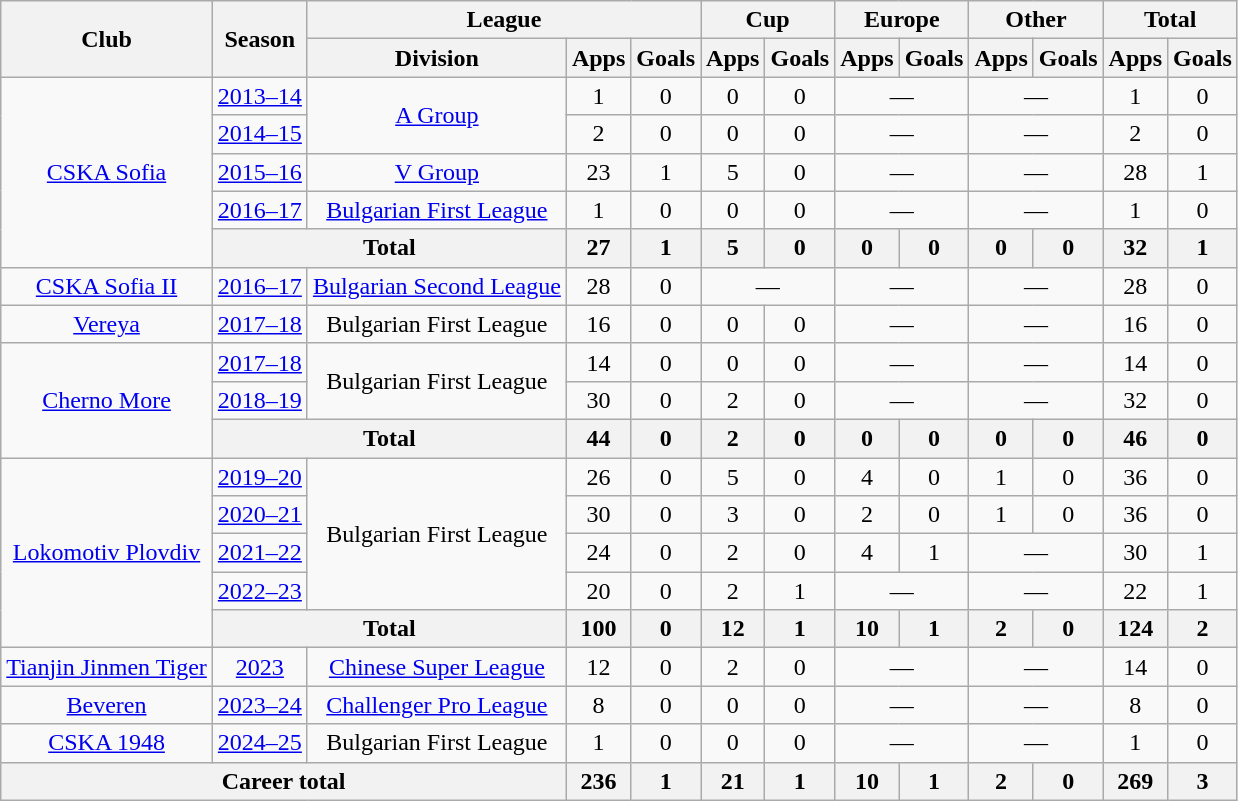<table class="wikitable" style="text-align:center">
<tr>
<th rowspan="2">Club</th>
<th rowspan="2">Season</th>
<th colspan="3">League</th>
<th colspan="2">Cup</th>
<th colspan="2">Europe</th>
<th colspan="2">Other</th>
<th colspan="2">Total</th>
</tr>
<tr>
<th>Division</th>
<th>Apps</th>
<th>Goals</th>
<th>Apps</th>
<th>Goals</th>
<th>Apps</th>
<th>Goals</th>
<th>Apps</th>
<th>Goals</th>
<th>Apps</th>
<th>Goals</th>
</tr>
<tr>
<td rowspan="5"><a href='#'>CSKA Sofia</a></td>
<td><a href='#'>2013–14</a></td>
<td rowspan="2"><a href='#'>A Group</a></td>
<td>1</td>
<td>0</td>
<td>0</td>
<td>0</td>
<td colspan="2">—</td>
<td colspan="2">—</td>
<td>1</td>
<td>0</td>
</tr>
<tr>
<td><a href='#'>2014–15</a></td>
<td>2</td>
<td>0</td>
<td>0</td>
<td>0</td>
<td colspan="2">—</td>
<td colspan="2">—</td>
<td>2</td>
<td>0</td>
</tr>
<tr>
<td><a href='#'>2015–16</a></td>
<td><a href='#'>V Group</a></td>
<td>23</td>
<td>1</td>
<td>5</td>
<td>0</td>
<td colspan="2">—</td>
<td colspan="2">—</td>
<td>28</td>
<td>1</td>
</tr>
<tr>
<td><a href='#'>2016–17</a></td>
<td><a href='#'>Bulgarian First League</a></td>
<td>1</td>
<td>0</td>
<td>0</td>
<td>0</td>
<td colspan="2">—</td>
<td colspan="2">—</td>
<td>1</td>
<td>0</td>
</tr>
<tr>
<th colspan="2">Total</th>
<th>27</th>
<th>1</th>
<th>5</th>
<th>0</th>
<th>0</th>
<th>0</th>
<th>0</th>
<th>0</th>
<th>32</th>
<th>1</th>
</tr>
<tr>
<td><a href='#'>CSKA Sofia II</a></td>
<td><a href='#'>2016–17</a></td>
<td rowspan="1"><a href='#'>Bulgarian Second League</a></td>
<td>28</td>
<td>0</td>
<td colspan="2">—</td>
<td colspan="2">—</td>
<td colspan="2">—</td>
<td>28</td>
<td>0</td>
</tr>
<tr>
<td><a href='#'>Vereya</a></td>
<td><a href='#'>2017–18</a></td>
<td>Bulgarian First League</td>
<td>16</td>
<td>0</td>
<td>0</td>
<td>0</td>
<td colspan="2">—</td>
<td colspan="2">—</td>
<td>16</td>
<td>0</td>
</tr>
<tr>
<td rowspan="3"><a href='#'>Cherno More</a></td>
<td><a href='#'>2017–18</a></td>
<td rowspan="2">Bulgarian First League</td>
<td>14</td>
<td>0</td>
<td>0</td>
<td>0</td>
<td colspan="2">—</td>
<td colspan="2">—</td>
<td>14</td>
<td>0</td>
</tr>
<tr>
<td><a href='#'>2018–19</a></td>
<td>30</td>
<td>0</td>
<td>2</td>
<td>0</td>
<td colspan="2">—</td>
<td colspan="2">—</td>
<td>32</td>
<td>0</td>
</tr>
<tr>
<th colspan="2">Total</th>
<th>44</th>
<th>0</th>
<th>2</th>
<th>0</th>
<th>0</th>
<th>0</th>
<th>0</th>
<th>0</th>
<th>46</th>
<th>0</th>
</tr>
<tr>
<td rowspan="5"><a href='#'>Lokomotiv Plovdiv</a></td>
<td><a href='#'>2019–20</a></td>
<td rowspan="4">Bulgarian First League</td>
<td>26</td>
<td>0</td>
<td>5</td>
<td>0</td>
<td>4</td>
<td>0</td>
<td>1</td>
<td>0</td>
<td>36</td>
<td>0</td>
</tr>
<tr>
<td><a href='#'>2020–21</a></td>
<td>30</td>
<td>0</td>
<td>3</td>
<td>0</td>
<td>2</td>
<td>0</td>
<td>1</td>
<td>0</td>
<td>36</td>
<td>0</td>
</tr>
<tr>
<td><a href='#'>2021–22</a></td>
<td>24</td>
<td>0</td>
<td>2</td>
<td>0</td>
<td>4</td>
<td>1</td>
<td colspan="2">—</td>
<td>30</td>
<td>1</td>
</tr>
<tr>
<td><a href='#'>2022–23</a></td>
<td>20</td>
<td>0</td>
<td>2</td>
<td>1</td>
<td colspan="2">—</td>
<td colspan="2">—</td>
<td>22</td>
<td>1</td>
</tr>
<tr>
<th colspan="2">Total</th>
<th>100</th>
<th>0</th>
<th>12</th>
<th>1</th>
<th>10</th>
<th>1</th>
<th>2</th>
<th>0</th>
<th>124</th>
<th>2</th>
</tr>
<tr>
<td><a href='#'>Tianjin Jinmen Tiger</a></td>
<td><a href='#'>2023</a></td>
<td><a href='#'>Chinese Super League</a></td>
<td>12</td>
<td>0</td>
<td>2</td>
<td>0</td>
<td colspan="2">—</td>
<td colspan="2">—</td>
<td>14</td>
<td>0</td>
</tr>
<tr>
<td><a href='#'>Beveren</a></td>
<td><a href='#'>2023–24</a></td>
<td><a href='#'>Challenger Pro League</a></td>
<td>8</td>
<td>0</td>
<td>0</td>
<td>0</td>
<td colspan="2">—</td>
<td colspan="2">—</td>
<td>8</td>
<td>0</td>
</tr>
<tr>
<td><a href='#'>CSKA 1948</a></td>
<td><a href='#'>2024–25</a></td>
<td>Bulgarian First League</td>
<td>1</td>
<td>0</td>
<td>0</td>
<td>0</td>
<td colspan="2">—</td>
<td colspan="2">—</td>
<td>1</td>
<td>0</td>
</tr>
<tr>
<th colspan="3">Career total</th>
<th>236</th>
<th>1</th>
<th>21</th>
<th>1</th>
<th>10</th>
<th>1</th>
<th>2</th>
<th>0</th>
<th>269</th>
<th>3</th>
</tr>
</table>
